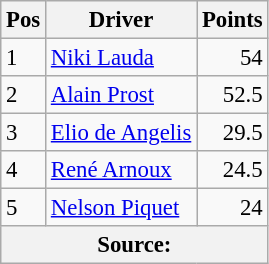<table class="wikitable" style="font-size: 95%;">
<tr>
<th>Pos</th>
<th>Driver</th>
<th>Points</th>
</tr>
<tr>
<td>1</td>
<td> <a href='#'>Niki Lauda</a></td>
<td align="right">54</td>
</tr>
<tr>
<td>2</td>
<td> <a href='#'>Alain Prost</a></td>
<td align="right">52.5</td>
</tr>
<tr>
<td>3</td>
<td> <a href='#'>Elio de Angelis</a></td>
<td align="right">29.5</td>
</tr>
<tr>
<td>4</td>
<td> <a href='#'>René Arnoux</a></td>
<td align="right">24.5</td>
</tr>
<tr>
<td>5</td>
<td> <a href='#'>Nelson Piquet</a></td>
<td align="right">24</td>
</tr>
<tr>
<th colspan=4>Source: </th>
</tr>
</table>
